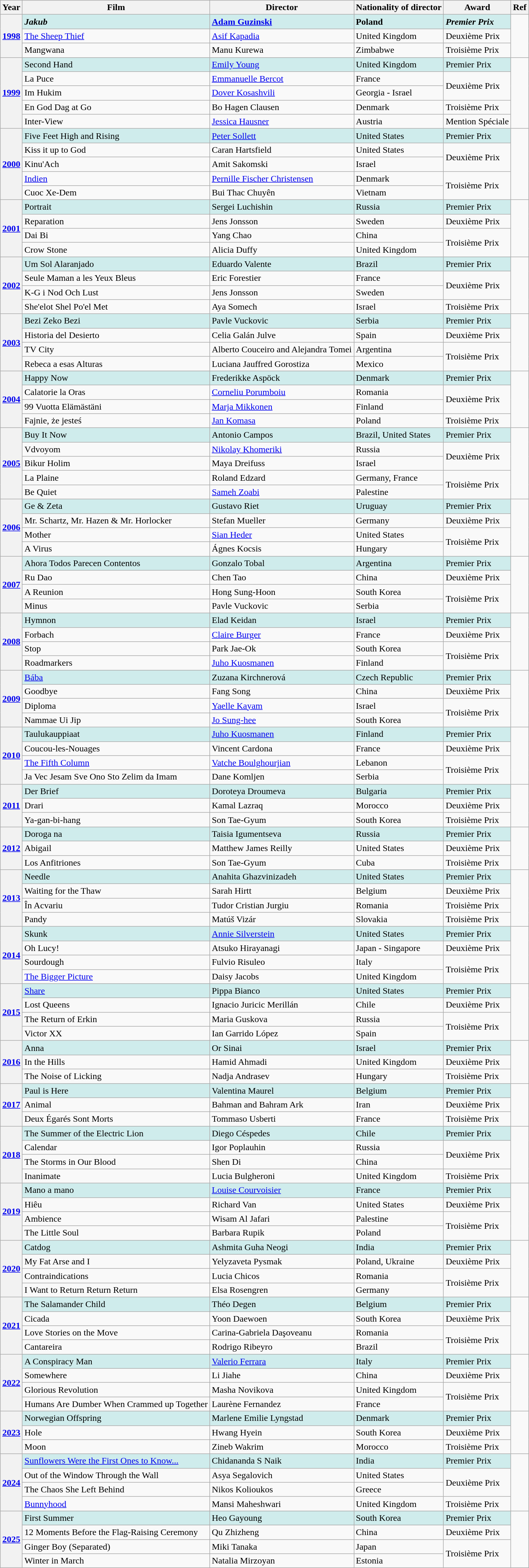<table class="wikitable">
<tr>
<th>Year</th>
<th>Film</th>
<th>Director</th>
<th>Nationality of director</th>
<th>Award</th>
<th>Ref</th>
</tr>
<tr>
<th rowspan="3"><a href='#'>1998</a></th>
<td style="background-color: #CFECEC" !scope="row"><strong><em>Jakub</em></strong></td>
<td style="background-color: #CFECEC" !scope="row"><strong><a href='#'>Adam Guzinski</a></strong></td>
<td style="background-color: #CFECEC" !scope="row"><strong>Poland</strong></td>
<td style="background-color: #CFECEC" !scope="row"><strong><em>Premier Prix<em><strong></td>
<td rowspan="3"></td>
</tr>
<tr>
<td></em><a href='#'>The Sheep Thief</a><em></td>
<td><a href='#'>Asif Kapadia</a></td>
<td>United Kingdom</td>
<td></em>Deuxième Prix<em></td>
</tr>
<tr>
<td></em>Mangwana<em></td>
<td>Manu Kurewa</td>
<td>Zimbabwe</td>
<td></em>Troisième Prix<em></td>
</tr>
<tr>
<th rowspan="5"><a href='#'>1999</a></th>
<td style="background-color: #CFECEC" !scope="row"></em></strong>Second Hand<strong><em></td>
<td style="background-color: #CFECEC" !scope="row"><a href='#'></strong>Emily Young<strong></a></td>
<td style="background-color: #CFECEC" !scope="row"></strong>United Kingdom<strong></td>
<td style="background-color: #CFECEC" !scope="row"></em></strong>Premier Prix<strong><em></td>
<td rowspan=5></td>
</tr>
<tr>
<td></em>La Puce<em></td>
<td><a href='#'>Emmanuelle Bercot</a></td>
<td>France</td>
<td rowspan="2"></em>Deuxième Prix<em></td>
</tr>
<tr>
<td></em>Im Hukim<em></td>
<td><a href='#'>Dover Kosashvili</a></td>
<td>Georgia - Israel</td>
</tr>
<tr>
<td></em>En God Dag at Go<em></td>
<td>Bo Hagen Clausen</td>
<td>Denmark</td>
<td></em>Troisième Prix<em></td>
</tr>
<tr>
<td></em>Inter-View<em></td>
<td><a href='#'>Jessica Hausner</a></td>
<td>Austria</td>
<td></em>Mention Spéciale<em></td>
</tr>
<tr>
<th rowspan="5"><a href='#'>2000</a></th>
<td style="background-color: #CFECEC" !scope="row"></em></strong>Five Feet High and Rising<strong><em></td>
<td style="background-color: #CFECEC" !scope="row"></strong><a href='#'>Peter Sollett</a><strong></td>
<td style="background-color: #CFECEC" !scope="row"></strong>United States<strong></td>
<td style="background-color: #CFECEC" !scope="row"></em></strong>Premier Prix<strong><em></td>
<td rowspan=5></td>
</tr>
<tr>
<td></em>Kiss it up to God<em></td>
<td>Caran Hartsfield</td>
<td>United States</td>
<td rowspan="2"></em>Deuxième Prix<em></td>
</tr>
<tr>
<td></em>Kinu'Ach<em></td>
<td>Amit Sakomski</td>
<td>Israel</td>
</tr>
<tr>
<td></em><a href='#'>Indien</a><em></td>
<td><a href='#'>Pernille Fischer Christensen</a></td>
<td>Denmark</td>
<td rowspan="2"></em>Troisième Prix<em></td>
</tr>
<tr>
<td></em>Cuoc Xe-Dem<em></td>
<td>Bui Thac Chuyên</td>
<td>Vietnam</td>
</tr>
<tr>
<th rowspan="4"><a href='#'>2001</a></th>
<td style="background-color: #CFECEC" !scope="row"></em></strong>Portrait<strong><em></td>
<td style="background-color: #CFECEC" !scope="row"></strong>Sergei Luchishin<strong></td>
<td style="background-color: #CFECEC" !scope="row"></strong>Russia<strong></td>
<td style="background-color: #CFECEC" !scope="row"></em></strong>Premier Prix<strong><em></td>
<td rowspan=4></td>
</tr>
<tr>
<td></em>Reparation<em></td>
<td>Jens Jonsson</td>
<td>Sweden</td>
<td></em>Deuxième Prix<em></td>
</tr>
<tr>
<td></em>Dai Bi<em></td>
<td>Yang Chao</td>
<td>China</td>
<td rowspan="2"></em>Troisième Prix<em></td>
</tr>
<tr>
<td></em>Crow Stone<em></td>
<td>Alicia Duffy</td>
<td>United Kingdom</td>
</tr>
<tr>
<th rowspan="4"><a href='#'>2002</a></th>
<td style="background-color: #CFECEC" !scope="row"></em></strong>Um Sol Alaranjado<strong><em></td>
<td style="background-color: #CFECEC" !scope="row"></strong>Eduardo Valente<strong></td>
<td style="background-color: #CFECEC" !scope="row"></strong>Brazil<strong></td>
<td style="background-color: #CFECEC" !scope="row"></em></strong>Premier Prix<strong><em></td>
<td rowspan=4></td>
</tr>
<tr>
<td></em>Seule Maman a les Yeux Bleus<em></td>
<td>Eric Forestier</td>
<td>France</td>
<td rowspan="2"></em>Deuxième Prix<em></td>
</tr>
<tr>
<td></em>K-G i Nod Och Lust<em></td>
<td>Jens Jonsson</td>
<td>Sweden</td>
</tr>
<tr>
<td></em>She'elot Shel Po'el Met<em></td>
<td>Aya Somech</td>
<td>Israel</td>
<td></em>Troisième Prix<em></td>
</tr>
<tr>
<th rowspan="4"><a href='#'>2003</a></th>
<td style="background-color: #CFECEC" !scope="row"></em></strong>Bezi Zeko Bezi<strong><em></td>
<td style="background-color: #CFECEC" !scope="row"></strong>Pavle Vuckovic<strong></td>
<td style="background-color: #CFECEC" !scope="row"></strong>Serbia<strong></td>
<td style="background-color: #CFECEC" !scope="row"></em></strong>Premier Prix<strong><em></td>
<td rowspan=4></td>
</tr>
<tr>
<td></em>Historia del Desierto<em></td>
<td>Celia Galán Julve</td>
<td>Spain</td>
<td></em>Deuxième Prix<em></td>
</tr>
<tr>
<td></em>TV City<em></td>
<td>Alberto Couceiro and Alejandra Tomei</td>
<td>Argentina</td>
<td rowspan="2"></em>Troisième Prix<em></td>
</tr>
<tr>
<td></em>Rebeca a esas Alturas<em></td>
<td>Luciana Jauffred Gorostiza</td>
<td>Mexico</td>
</tr>
<tr>
<th rowspan="4"><a href='#'>2004</a></th>
<td style="background-color: #CFECEC" !scope="row"></em></strong>Happy Now<strong><em></td>
<td style="background-color: #CFECEC" !scope="row"></strong>Frederikke Aspöck<strong></td>
<td style="background-color: #CFECEC" !scope="row"></strong>Denmark<strong></td>
<td style="background-color: #CFECEC" !scope="row"></em></strong>Premier Prix<strong><em></td>
<td rowspan=4></td>
</tr>
<tr>
<td></em>Calatorie la Oras<em></td>
<td><a href='#'>Corneliu Porumboiu</a></td>
<td>Romania</td>
<td rowspan="2"></em>Deuxième Prix<em></td>
</tr>
<tr>
<td></em>99 Vuotta Elämästäni<em></td>
<td><a href='#'>Marja Mikkonen</a></td>
<td>Finland</td>
</tr>
<tr>
<td></em>Fajnie, że jesteś<em></td>
<td><a href='#'>Jan Komasa</a></td>
<td>Poland</td>
<td></em>Troisième Prix<em></td>
</tr>
<tr>
<th rowspan="5"><a href='#'>2005</a></th>
<td style="background-color: #CFECEC" !scope="row"></em></strong>Buy It Now<strong><em></td>
<td style="background-color: #CFECEC" !scope="row"></strong>Antonio Campos<strong></td>
<td style="background-color: #CFECEC" !scope="row"></strong>Brazil, United States<strong></td>
<td style="background-color: #CFECEC" !scope="row"></em></strong>Premier Prix<strong><em></td>
<td rowspan=5></td>
</tr>
<tr>
<td></em>Vdvoyom<em></td>
<td><a href='#'>Nikolay Khomeriki</a></td>
<td>Russia</td>
<td rowspan="2"></em>Deuxième Prix<em></td>
</tr>
<tr>
<td></em>Bikur Holim<em></td>
<td>Maya Dreifuss</td>
<td>Israel</td>
</tr>
<tr>
<td></em>La Plaine<em></td>
<td>Roland Edzard</td>
<td>Germany, France</td>
<td rowspan="2"></em>Troisième Prix<em></td>
</tr>
<tr>
<td></em>Be Quiet<em></td>
<td><a href='#'>Sameh Zoabi</a></td>
<td>Palestine</td>
</tr>
<tr>
<th rowspan="4"><a href='#'>2006</a></th>
<td style="background-color: #CFECEC" !scope="row"></em></strong>Ge & Zeta<strong><em></td>
<td style="background-color: #CFECEC" !scope="row"></strong>Gustavo Riet<strong></td>
<td style="background-color: #CFECEC" !scope="row"></strong>Uruguay<strong></td>
<td style="background-color: #CFECEC" !scope="row"></em></strong>Premier Prix<strong><em></td>
<td rowspan=4></td>
</tr>
<tr>
<td></em>Mr. Schartz, Mr. Hazen & Mr. Horlocker<em></td>
<td>Stefan Mueller</td>
<td>Germany</td>
<td></em>Deuxième Prix<em></td>
</tr>
<tr>
<td></em>Mother<em></td>
<td><a href='#'>Sian Heder</a></td>
<td>United States</td>
<td rowspan="2"></em>Troisième Prix<em></td>
</tr>
<tr>
<td></em>A Virus<em></td>
<td>Ágnes Kocsis</td>
<td>Hungary</td>
</tr>
<tr>
<th rowspan="4"><a href='#'>2007</a></th>
<td style="background-color: #CFECEC" !scope="row"></em></strong>Ahora Todos Parecen Contentos<strong><em></td>
<td style="background-color: #CFECEC" !scope="row"></strong>Gonzalo Tobal<strong></td>
<td style="background-color: #CFECEC" !scope="row"></strong>Argentina<strong></td>
<td style="background-color: #CFECEC" !scope="row"></em></strong>Premier Prix<strong><em></td>
<td rowspan=4></td>
</tr>
<tr>
<td></em>Ru Dao<em></td>
<td>Chen Tao</td>
<td>China</td>
<td></em>Deuxième Prix<em></td>
</tr>
<tr>
<td></em>A Reunion<em></td>
<td>Hong Sung-Hoon</td>
<td>South Korea</td>
<td rowspan="2"></em>Troisième Prix<em></td>
</tr>
<tr>
<td></em>Minus<em></td>
<td>Pavle Vuckovic</td>
<td>Serbia</td>
</tr>
<tr>
<th rowspan="4"><a href='#'>2008</a></th>
<td style="background-color: #CFECEC" !scope="row"></em></strong>Hymnon<strong><em></td>
<td style="background-color: #CFECEC" !scope="row"></strong>Elad Keidan<strong></td>
<td style="background-color: #CFECEC" !scope="row"></strong>Israel<strong></td>
<td style="background-color: #CFECEC" !scope="row"></em></strong>Premier Prix<strong><em></td>
<td rowspan=4></td>
</tr>
<tr>
<td></em>Forbach<em></td>
<td><a href='#'>Claire Burger</a></td>
<td>France</td>
<td></em>Deuxième Prix<em></td>
</tr>
<tr>
<td></em>Stop<em></td>
<td>Park Jae-Ok</td>
<td>South Korea</td>
<td rowspan="2"></em>Troisième Prix<em></td>
</tr>
<tr>
<td></em>Roadmarkers<em></td>
<td><a href='#'>Juho Kuosmanen</a></td>
<td>Finland</td>
</tr>
<tr>
<th rowspan="4"><a href='#'>2009</a></th>
<td style="background-color: #CFECEC" !scope="row"></em><a href='#'></strong>Bába<strong></a><em></td>
<td style="background-color: #CFECEC" !scope="row"></strong>Zuzana Kirchnerová<strong></td>
<td style="background-color: #CFECEC" !scope="row"></strong>Czech Republic<strong></td>
<td style="background-color: #CFECEC" !scope="row"></em></strong>Premier Prix<strong><em></td>
<td rowspan=4></td>
</tr>
<tr>
<td></em>Goodbye<em></td>
<td>Fang Song</td>
<td>China</td>
<td></em>Deuxième Prix<em></td>
</tr>
<tr>
<td></em>Diploma<em></td>
<td><a href='#'>Yaelle Kayam</a></td>
<td>Israel</td>
<td rowspan="2"></em>Troisième Prix<em></td>
</tr>
<tr>
<td></em>Nammae Ui Jip<em></td>
<td><a href='#'>Jo Sung-hee</a></td>
<td>South Korea</td>
</tr>
<tr>
<th rowspan="4"><a href='#'>2010</a></th>
<td style="background-color: #CFECEC" !scope="row"></em></strong>Taulukauppiaat<strong><em></td>
<td style="background-color: #CFECEC" !scope="row"></strong><a href='#'>Juho Kuosmanen</a><strong></td>
<td style="background-color: #CFECEC" !scope="row"></strong>Finland<strong></td>
<td style="background-color: #CFECEC" !scope="row"></em></strong>Premier Prix<strong><em></td>
<td rowspan=4></td>
</tr>
<tr>
<td></em>Coucou-les-Nouages<em></td>
<td>Vincent Cardona</td>
<td>France</td>
<td></em>Deuxième Prix<em></td>
</tr>
<tr>
<td></em><a href='#'>The Fifth Column</a><em></td>
<td><a href='#'>Vatche Boulghourjian</a></td>
<td>Lebanon</td>
<td rowspan="2"></em>Troisième Prix<em></td>
</tr>
<tr>
<td></em>Ja Vec Jesam Sve Ono Sto Zelim da Imam<em></td>
<td>Dane Komljen</td>
<td>Serbia</td>
</tr>
<tr>
<th rowspan="3"><a href='#'>2011</a></th>
<td style="background-color: #CFECEC" !scope="row"></em></strong>Der Brief<strong><em></td>
<td style="background-color: #CFECEC" !scope="row"></strong>Doroteya Droumeva<strong></td>
<td style="background-color: #CFECEC" !scope="row"></strong>Bulgaria<strong></td>
<td style="background-color: #CFECEC" !scope="row"></em></strong>Premier Prix<strong><em></td>
<td rowspan=3></td>
</tr>
<tr>
<td></em>Drari<em></td>
<td>Kamal Lazraq</td>
<td>Morocco</td>
<td></em>Deuxième Prix<em></td>
</tr>
<tr>
<td></em>Ya-gan-bi-hang<em></td>
<td>Son Tae-Gyum</td>
<td>South Korea</td>
<td></em>Troisième Prix<em></td>
</tr>
<tr>
<th rowspan="3"><a href='#'>2012</a></th>
<td style="background-color: #CFECEC" !scope="row"></em></strong>Doroga na<strong><em></td>
<td style="background-color: #CFECEC" !scope="row"></strong>Taisia Igumentseva<strong></td>
<td style="background-color: #CFECEC" !scope="row"></strong>Russia<strong></td>
<td style="background-color: #CFECEC" !scope="row"></em></strong>Premier Prix<strong><em></td>
<td rowspan=3></td>
</tr>
<tr>
<td></em>Abigail<em></td>
<td>Matthew James Reilly</td>
<td>United States</td>
<td></em>Deuxième Prix<em></td>
</tr>
<tr>
<td></em>Los Anfitriones<em></td>
<td>Son Tae-Gyum</td>
<td>Cuba</td>
<td></em>Troisième Prix<em></td>
</tr>
<tr>
<th rowspan="4"><a href='#'>2013</a></th>
<td style="background-color: #CFECEC" !scope="row"></em></strong>Needle<strong><em></td>
<td style="background-color: #CFECEC" !scope="row"></strong>Anahita Ghazvinizadeh<strong></td>
<td style="background-color: #CFECEC" !scope="row"></strong>United States<strong></td>
<td style="background-color: #CFECEC" !scope="row"></em></strong>Premier Prix<strong><em></td>
<td rowspan=4></td>
</tr>
<tr>
<td></em>Waiting for the Thaw<em></td>
<td>Sarah Hirtt</td>
<td>Belgium</td>
<td></em>Deuxième Prix<em></td>
</tr>
<tr>
<td></em>În Acvariu<em></td>
<td>Tudor Cristian Jurgiu</td>
<td>Romania</td>
<td></em>Troisième Prix<em></td>
</tr>
<tr>
<td></em>Pandy<em></td>
<td>Matúš Vizár</td>
<td>Slovakia</td>
<td></em>Troisième Prix<em></td>
</tr>
<tr>
<th rowspan="4"><a href='#'>2014</a></th>
<td style="background-color: #CFECEC" !scope="row"></em></strong>Skunk<strong><em></td>
<td style="background-color: #CFECEC" !scope="row"></strong><a href='#'>Annie Silverstein</a><strong></td>
<td style="background-color: #CFECEC" !scope="row"></strong>United States<strong></td>
<td style="background-color: #CFECEC" !scope="row"></em></strong>Premier Prix<strong><em></td>
<td rowspan=4></td>
</tr>
<tr>
<td></em>Oh Lucy!<em></td>
<td>Atsuko Hirayanagi</td>
<td>Japan - Singapore</td>
<td></em>Deuxième Prix<em></td>
</tr>
<tr>
<td></em>Sourdough<em></td>
<td>Fulvio Risuleo</td>
<td>Italy</td>
<td rowspan="2"></em>Troisième Prix<em></td>
</tr>
<tr>
<td></em><a href='#'>The Bigger Picture</a><em></td>
<td>Daisy Jacobs</td>
<td>United Kingdom</td>
</tr>
<tr>
<th rowspan="4"><a href='#'>2015</a></th>
<td style="background-color: #CFECEC" !scope="row"></em><a href='#'></strong>Share<strong></a><em></td>
<td style="background-color: #CFECEC" !scope="row"></strong>Pippa Bianco<strong></td>
<td style="background-color: #CFECEC" !scope="row"></strong>United States<strong></td>
<td style="background-color: #CFECEC" !scope="row"></em></strong>Premier Prix<strong><em></td>
<td rowspan=4></td>
</tr>
<tr>
<td></em>Lost Queens<em></td>
<td>Ignacio Juricic Merillán</td>
<td>Chile</td>
<td></em>Deuxième Prix<em></td>
</tr>
<tr>
<td></em>The Return of Erkin<em></td>
<td>Maria Guskova</td>
<td>Russia</td>
<td rowspan="2"></em>Troisième Prix<em></td>
</tr>
<tr>
<td></em>Victor XX<em></td>
<td>Ian Garrido López</td>
<td>Spain</td>
</tr>
<tr>
<th rowspan="3"><a href='#'>2016</a></th>
<td style="background-color: #CFECEC" !scope="row"></em></strong>Anna<strong><em></td>
<td style="background-color: #CFECEC" !scope="row"></strong>Or Sinai<strong></td>
<td style="background-color: #CFECEC" !scope="row"></strong>Israel<strong></td>
<td style="background-color: #CFECEC" !scope="row"></em></strong>Premier Prix<strong><em></td>
<td rowspan=3></td>
</tr>
<tr>
<td></em>In the Hills<em></td>
<td>Hamid Ahmadi</td>
<td>United Kingdom</td>
<td></em>Deuxième Prix<em></td>
</tr>
<tr>
<td></em>The Noise of Licking<em></td>
<td>Nadja Andrasev</td>
<td>Hungary</td>
<td></em>Troisième Prix<em></td>
</tr>
<tr>
<th rowspan="3"><a href='#'>2017</a></th>
<td style="background-color: #CFECEC" !scope="row"></em></strong>Paul is Here<strong><em></td>
<td style="background-color: #CFECEC" !scope="row"></strong>Valentina Maurel<strong></td>
<td style="background-color: #CFECEC" !scope="row"></strong>Belgium<strong></td>
<td style="background-color: #CFECEC" !scope="row"></em></strong>Premier Prix<strong><em></td>
<td rowspan=3></td>
</tr>
<tr>
<td></em>Animal<em></td>
<td>Bahman and Bahram Ark</td>
<td>Iran</td>
<td></em>Deuxième Prix<em></td>
</tr>
<tr>
<td></em>Deux Égarés Sont Morts<em></td>
<td>Tommaso Usberti</td>
<td>France</td>
<td></em>Troisième Prix<em></td>
</tr>
<tr>
<th rowspan="4"><a href='#'>2018</a></th>
<td style="background-color: #CFECEC" !scope="row"></em></strong>The Summer of the Electric Lion<strong><em></td>
<td style="background-color: #CFECEC" !scope="row"></strong>Diego Céspedes<strong></td>
<td style="background-color: #CFECEC" !scope="row"></strong>Chile<strong></td>
<td style="background-color: #CFECEC" !scope="row"></em></strong>Premier Prix<strong><em></td>
<td rowspan=4></td>
</tr>
<tr>
<td></em>Calendar<em></td>
<td>Igor Poplauhin</td>
<td>Russia</td>
<td rowspan="2"></em>Deuxième Prix<em></td>
</tr>
<tr>
<td></em>The Storms in Our Blood<em></td>
<td>Shen Di</td>
<td>China</td>
</tr>
<tr>
<td></em>Inanimate<em></td>
<td>Lucia Bulgheroni</td>
<td>United Kingdom</td>
<td></em>Troisième Prix<em></td>
</tr>
<tr>
<th rowspan="4"><a href='#'>2019</a></th>
<td style="background-color: #CFECEC" !scope="row"></em></strong>Mano a mano<strong><em></td>
<td style="background-color: #CFECEC" !scope="row"></strong><a href='#'>Louise Courvoisier</a><strong></td>
<td style="background-color: #CFECEC" !scope="row"></strong>France<strong></td>
<td style="background-color: #CFECEC" !scope="row"></em></strong>Premier Prix<strong><em></td>
<td rowspan=4></td>
</tr>
<tr>
<td></em>Hiêu<em></td>
<td>Richard Van</td>
<td>United States</td>
<td></em>Deuxième Prix<em></td>
</tr>
<tr>
<td></em>Ambience<em></td>
<td>Wisam Al Jafari</td>
<td>Palestine</td>
<td rowspan="2"></em>Troisième Prix<em></td>
</tr>
<tr>
<td></em>The Little Soul<em></td>
<td>Barbara Rupik</td>
<td>Poland</td>
</tr>
<tr>
<th rowspan="4"><a href='#'>2020</a></th>
<td style="background-color: #CFECEC" !scope="row"></em></strong>Catdog<strong><em></td>
<td style="background-color: #CFECEC" !scope="row"></strong>Ashmita Guha Neogi<strong></td>
<td style="background-color: #CFECEC" !scope="row"></strong>India<strong></td>
<td style="background-color: #CFECEC" !scope="row"></em></strong>Premier Prix<strong><em></td>
<td rowspan=4></td>
</tr>
<tr>
<td></em>My Fat Arse and I<em></td>
<td>Yelyzaveta Pysmak</td>
<td>Poland, Ukraine</td>
<td></em>Deuxième Prix<em></td>
</tr>
<tr>
<td></em>Contraindications<em></td>
<td>Lucia Chicos</td>
<td>Romania</td>
<td rowspan=2></em>Troisième Prix<em></td>
</tr>
<tr>
<td></em>I Want to Return Return Return<em></td>
<td>Elsa Rosengren</td>
<td>Germany</td>
</tr>
<tr>
<th rowspan="4"><a href='#'>2021</a></th>
<td style="background-color: #CFECEC" !scope="row"></em></strong>The Salamander Child<strong><em></td>
<td style="background-color: #CFECEC" !scope="row"></strong>Théo Degen<strong></td>
<td style="background-color: #CFECEC" !scope="row"></strong>Belgium<strong></td>
<td style="background-color: #CFECEC" !scope="row"></em></strong>Premier Prix<strong><em></td>
<td rowspan=4></td>
</tr>
<tr>
<td></em>Cicada<em></td>
<td>Yoon Daewoen</td>
<td>South Korea</td>
<td></em>Deuxième Prix<em></td>
</tr>
<tr>
<td></em>Love Stories on the Move<em></td>
<td>Carina-Gabriela Daşoveanu</td>
<td>Romania</td>
<td rowspan=2></em>Troisième Prix<em></td>
</tr>
<tr>
<td></em>Cantareira<em></td>
<td>Rodrigo Ribeyro</td>
<td>Brazil</td>
</tr>
<tr>
<th rowspan="4"><a href='#'>2022</a></th>
<td style="background-color: #CFECEC" !scope="row"></em></strong>A Conspiracy Man<strong><em></td>
<td style="background-color: #CFECEC" !scope="row"></strong><a href='#'>Valerio Ferrara</a><strong></td>
<td style="background-color: #CFECEC" !scope="row"></strong>Italy<strong></td>
<td style="background-color: #CFECEC" !scope="row"></em></strong>Premier Prix<strong><em></td>
<td rowspan=4></td>
</tr>
<tr>
<td></em>Somewhere<em></td>
<td>Li Jiahe</td>
<td>China</td>
<td></em>Deuxième Prix<em></td>
</tr>
<tr>
<td></em>Glorious Revolution<em></td>
<td>Masha Novikova</td>
<td>United Kingdom</td>
<td rowspan=2></em>Troisième Prix<em></td>
</tr>
<tr>
<td></em>Humans Are Dumber When Crammed up Together<em></td>
<td>Laurène Fernandez</td>
<td>France</td>
</tr>
<tr>
<th rowspan="3"><a href='#'>2023</a></th>
<td style="background-color: #CFECEC" !scope="row"></em></strong>Norwegian Offspring<strong><em></td>
<td style="background-color: #CFECEC" !scope="row"></strong>Marlene Emilie Lyngstad<strong></td>
<td style="background-color: #CFECEC" !scope="row"></strong>Denmark<strong></td>
<td style="background-color: #CFECEC" !scope="row"></em></strong>Premier Prix<strong><em></td>
<td rowspan=3></td>
</tr>
<tr>
<td></em>Hole<em></td>
<td>Hwang Hyein</td>
<td>South Korea</td>
<td></em>Deuxième Prix<em></td>
</tr>
<tr>
<td></em>Moon<em></td>
<td>Zineb Wakrim</td>
<td>Morocco</td>
<td></em>Troisième Prix<em></td>
</tr>
<tr>
<th rowspan="4"><a href='#'>2024</a></th>
<td style="background-color: #CFECEC" !scope="row"></em></strong><a href='#'>Sunflowers Were the First Ones to Know...</a><strong><em></td>
<td style="background-color: #CFECEC" !scope="row"></strong>Chidananda S Naik<strong></td>
<td style="background-color: #CFECEC" !scope="row"></strong>India<strong></td>
<td style="background-color: #CFECEC" !scope="row"></em></strong>Premier Prix<strong><em></td>
<td rowspan="4"></td>
</tr>
<tr>
<td></em>Out of the Window Through the Wall<em></td>
<td>Asya Segalovich</td>
<td>United States</td>
<td rowspan="2"></em>Deuxième Prix<em></td>
</tr>
<tr>
<td></em>The Chaos She Left Behind<em></td>
<td>Nikos Kolioukos</td>
<td>Greece</td>
</tr>
<tr>
<td></em><a href='#'>Bunnyhood</a><em></td>
<td>Mansi Maheshwari</td>
<td>United Kingdom</td>
<td></em>Troisième Prix<em></td>
</tr>
<tr>
<th rowspan="4"><a href='#'>2025</a></th>
<td style="background-color: #CFECEC" !scope="row"></em></strong>First Summer<strong><em></td>
<td style="background-color: #CFECEC" !scope="row"></strong>Heo Gayoung<strong></td>
<td style="background-color: #CFECEC" !scope="row"></strong>South Korea<strong></td>
<td style="background-color: #CFECEC" !scope="row"></em></strong>Premier Prix<strong><em></td>
<td rowspan="4"></td>
</tr>
<tr>
<td></em>12 Moments Before the Flag-Raising Ceremony<em></td>
<td>Qu Zhizheng</td>
<td>China</td>
<td></em>Deuxième Prix<em></td>
</tr>
<tr>
<td></em>Ginger Boy (Separated)<em></td>
<td>Miki Tanaka</td>
<td>Japan</td>
<td rowspan="2"></em>Troisième Prix<em></td>
</tr>
<tr>
<td></em>Winter in March<em></td>
<td>Natalia Mirzoyan</td>
<td>Estonia</td>
</tr>
</table>
